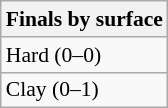<table class=wikitable style=font-size:90%>
<tr>
<th>Finals by surface</th>
</tr>
<tr>
<td>Hard (0–0)</td>
</tr>
<tr>
<td>Clay (0–1)</td>
</tr>
</table>
